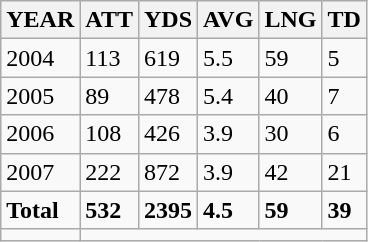<table class="wikitable">
<tr>
<th>YEAR</th>
<th>ATT</th>
<th>YDS</th>
<th>AVG</th>
<th>LNG</th>
<th>TD</th>
</tr>
<tr>
<td>2004</td>
<td>113</td>
<td>619</td>
<td>5.5</td>
<td>59</td>
<td>5</td>
</tr>
<tr>
<td>2005</td>
<td>89</td>
<td>478</td>
<td>5.4</td>
<td>40</td>
<td>7</td>
</tr>
<tr>
<td>2006</td>
<td>108</td>
<td>426</td>
<td>3.9</td>
<td>30</td>
<td>6</td>
</tr>
<tr>
<td>2007</td>
<td>222</td>
<td>872</td>
<td>3.9</td>
<td>42</td>
<td>21</td>
</tr>
<tr>
<td><strong>Total</strong></td>
<td><strong>532</strong></td>
<td><strong>2395</strong></td>
<td><strong>4.5</strong></td>
<td><strong>59</strong></td>
<td><strong>39</strong></td>
</tr>
<tr>
<td></td>
</tr>
</table>
